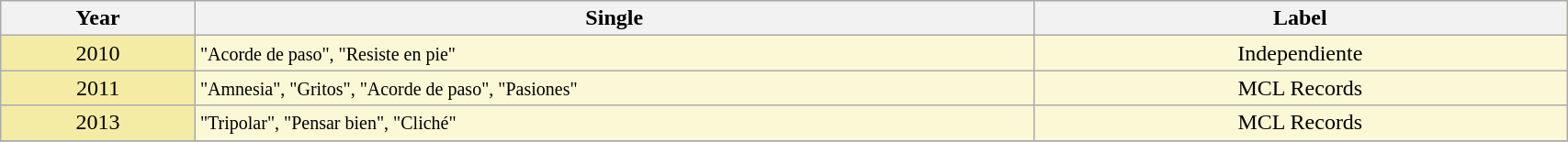<table class="wikitable" font-size: 70%; text-align: center;" width=90%>
<tr bgcolor="F4ECA5" align="center">
<th style="2"  width="50">Year</th>
<th style="2"  width="240">Single</th>
<th style="2"  width="150">Label</th>
</tr>
<tr>
<td align="center" rowspan="1" bgcolor="F4ECA5">2010</td>
<td bgcolor="FBF8D6"><small>"Acorde de paso", "Resiste en pie"</small></td>
<td align="center" bgcolor="FBF8D6">Independiente</td>
</tr>
<tr>
<td align="center" rowspan="1" bgcolor="F4ECA5">2011</td>
<td bgcolor="FBF8D6"><small>"Amnesia", "Gritos", "Acorde de paso", "Pasiones"</small></td>
<td align="center" bgcolor="FBF8D6">MCL Records</td>
</tr>
<tr>
<td align="center" rowspan="1" bgcolor="F4ECA5">2013</td>
<td bgcolor="FBF8D6"><small>"Tripolar", "Pensar bien", "Cliché"</small></td>
<td align="center" bgcolor="FBF8D6">MCL Records</td>
</tr>
<tr>
</tr>
</table>
